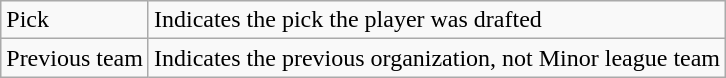<table class="wikitable" border="1">
<tr>
<td>Pick</td>
<td>Indicates the pick the player was drafted</td>
</tr>
<tr>
<td>Previous team</td>
<td>Indicates the previous organization, not Minor league team</td>
</tr>
</table>
